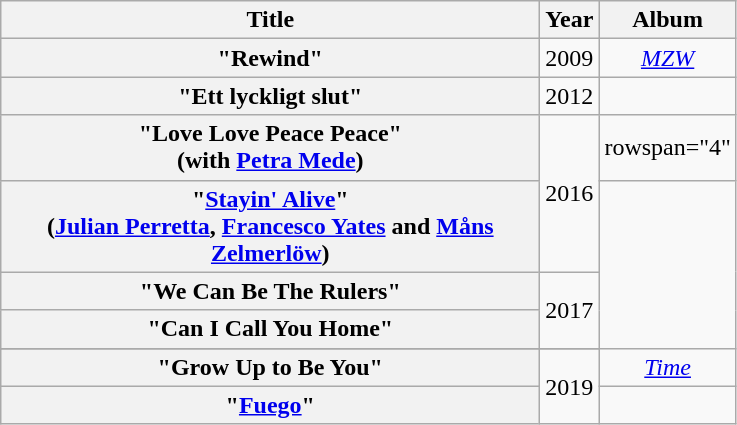<table class="wikitable plainrowheaders" style="text-align:center;">
<tr>
<th scope="col" style="width:22em;">Title</th>
<th scope="col" style="width:1em;">Year</th>
<th scope="col">Album</th>
</tr>
<tr>
<th scope="row">"Rewind"</th>
<td>2009</td>
<td><em><a href='#'>MZW</a></em></td>
</tr>
<tr>
<th scope="row">"Ett lyckligt slut"</th>
<td>2012</td>
<td></td>
</tr>
<tr>
<th scope="row">"Love Love Peace Peace"<br><span>(with <a href='#'>Petra Mede</a>)</span></th>
<td rowspan="2">2016</td>
<td>rowspan="4" </td>
</tr>
<tr>
<th scope="row">"<a href='#'>Stayin' Alive</a>"<br><span>(<a href='#'>Julian Perretta</a>, <a href='#'>Francesco Yates</a> and <a href='#'>Måns Zelmerlöw</a>)</span></th>
</tr>
<tr>
<th scope="row">"We Can Be The Rulers"</th>
<td rowspan="2">2017</td>
</tr>
<tr>
<th scope="row">"Can I Call You Home"</th>
</tr>
<tr>
</tr>
<tr>
<th scope="row">"Grow Up to Be You"</th>
<td rowspan="2">2019</td>
<td><em><a href='#'>Time</a></em></td>
</tr>
<tr>
<th scope="row">"<a href='#'>Fuego</a>"</th>
<td></td>
</tr>
</table>
